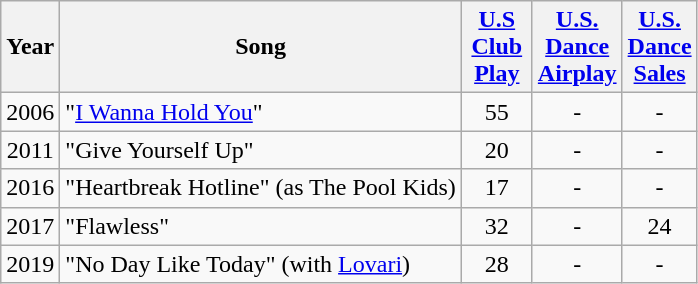<table class="wikitable">
<tr>
<th>Year</th>
<th>Song</th>
<th width="40"><a href='#'>U.S Club Play</a></th>
<th width="40"><a href='#'>U.S. Dance Airplay</a></th>
<th width="40"><a href='#'>U.S. Dance Sales</a></th>
</tr>
<tr>
<td align="center">2006</td>
<td align"left">"<a href='#'>I Wanna Hold You</a>"</td>
<td align="center">55</td>
<td align="center">-</td>
<td align="center">-</td>
</tr>
<tr>
<td align="center">2011</td>
<td align"left">"Give Yourself Up"</td>
<td align="center">20</td>
<td align="center">-</td>
<td align="center">-</td>
</tr>
<tr>
<td align="center">2016</td>
<td align="left">"Heartbreak Hotline" (as The Pool Kids)</td>
<td align="center">17</td>
<td align="center">-</td>
<td align="center">-</td>
</tr>
<tr>
<td align="center">2017</td>
<td align="left">"Flawless"</td>
<td align="center">32</td>
<td align="center">-</td>
<td align="center">24</td>
</tr>
<tr>
<td align="center">2019</td>
<td align="left">"No Day Like Today" (with <a href='#'>Lovari</a>)</td>
<td align="center">28</td>
<td align="center">-</td>
<td align="center">-</td>
</tr>
</table>
